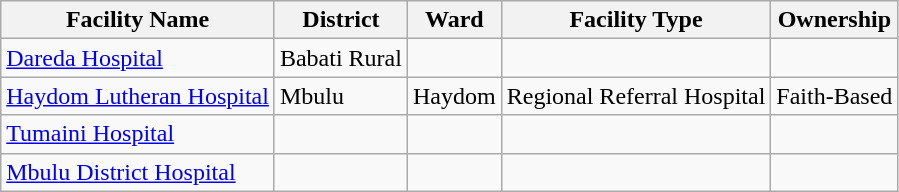<table class="wikitable sortable">
<tr>
<th>Facility Name</th>
<th>District</th>
<th>Ward</th>
<th>Facility Type</th>
<th>Ownership</th>
</tr>
<tr>
<td><a href='#'>Dareda Hospital</a></td>
<td>Babati Rural</td>
<td></td>
<td></td>
<td></td>
</tr>
<tr>
<td><a href='#'>Haydom Lutheran Hospital</a></td>
<td>Mbulu</td>
<td>Haydom</td>
<td>Regional Referral Hospital</td>
<td>Faith-Based</td>
</tr>
<tr>
<td><a href='#'>Tumaini Hospital</a></td>
<td></td>
<td></td>
<td></td>
<td></td>
</tr>
<tr>
<td><a href='#'>Mbulu District Hospital</a></td>
<td></td>
<td></td>
<td></td>
<td></td>
</tr>
</table>
